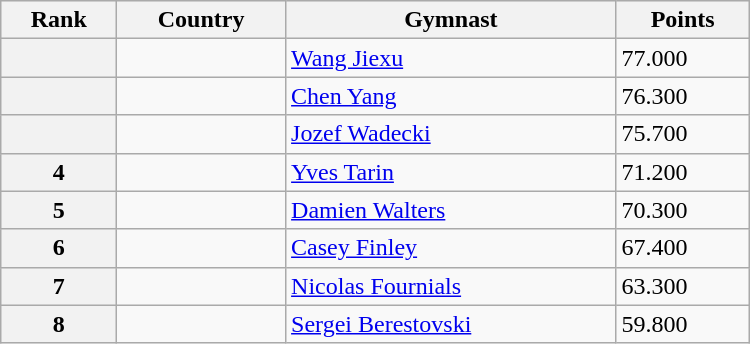<table class="wikitable" width=500>
<tr bgcolor="#efefef">
<th>Rank</th>
<th>Country</th>
<th>Gymnast</th>
<th>Points</th>
</tr>
<tr>
<th></th>
<td></td>
<td><a href='#'>Wang Jiexu</a></td>
<td>77.000</td>
</tr>
<tr>
<th></th>
<td></td>
<td><a href='#'>Chen Yang</a></td>
<td>76.300</td>
</tr>
<tr>
<th></th>
<td></td>
<td><a href='#'>Jozef Wadecki</a></td>
<td>75.700</td>
</tr>
<tr>
<th>4</th>
<td></td>
<td><a href='#'>Yves Tarin</a></td>
<td>71.200</td>
</tr>
<tr>
<th>5</th>
<td></td>
<td><a href='#'>Damien Walters</a></td>
<td>70.300</td>
</tr>
<tr>
<th>6</th>
<td></td>
<td><a href='#'>Casey Finley</a></td>
<td>67.400</td>
</tr>
<tr>
<th>7</th>
<td></td>
<td><a href='#'>Nicolas Fournials</a></td>
<td>63.300</td>
</tr>
<tr>
<th>8</th>
<td></td>
<td><a href='#'>Sergei Berestovski</a></td>
<td>59.800</td>
</tr>
</table>
